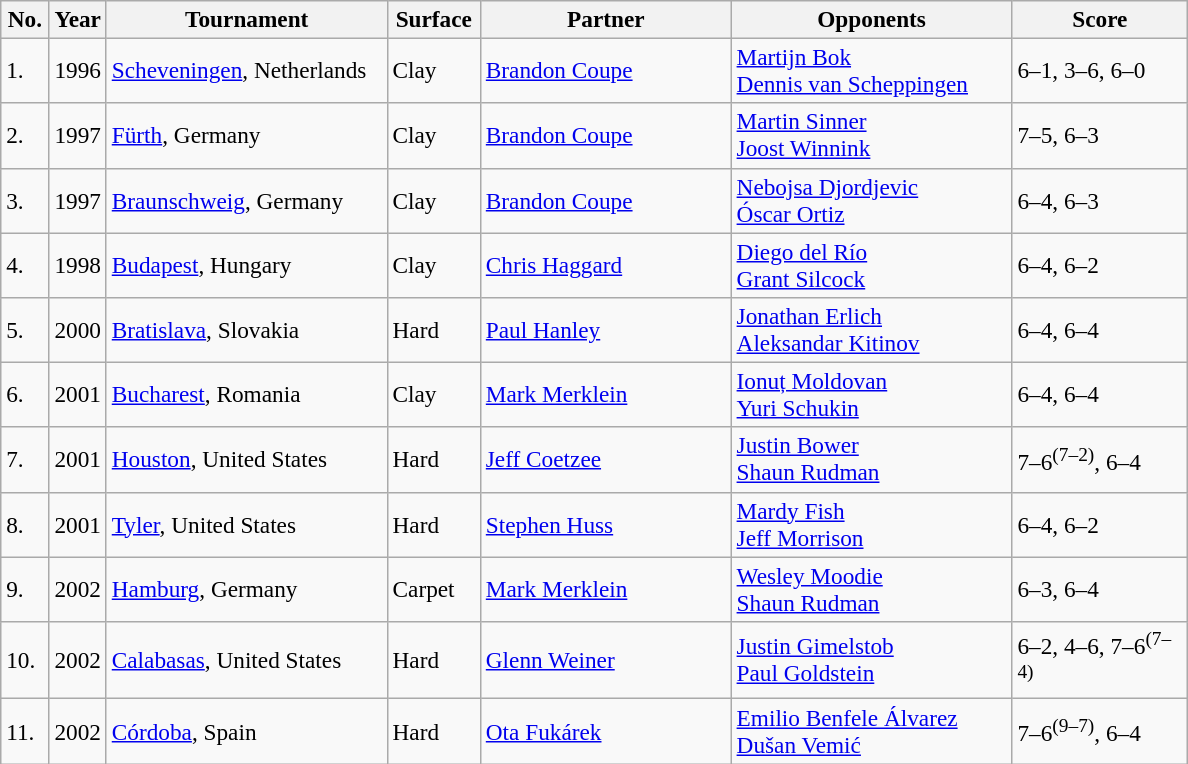<table class="sortable wikitable" style=font-size:97%>
<tr>
<th width=25>No.</th>
<th width=30>Year</th>
<th width=180>Tournament</th>
<th width=55>Surface</th>
<th width=160>Partner</th>
<th width=180>Opponents</th>
<th width=110>Score</th>
</tr>
<tr>
<td>1.</td>
<td>1996</td>
<td><a href='#'>Scheveningen</a>, Netherlands</td>
<td>Clay</td>
<td> <a href='#'>Brandon Coupe</a></td>
<td> <a href='#'>Martijn Bok</a><br> <a href='#'>Dennis van Scheppingen</a></td>
<td>6–1, 3–6, 6–0</td>
</tr>
<tr>
<td>2.</td>
<td>1997</td>
<td><a href='#'>Fürth</a>, Germany</td>
<td>Clay</td>
<td> <a href='#'>Brandon Coupe</a></td>
<td> <a href='#'>Martin Sinner</a><br> <a href='#'>Joost Winnink</a></td>
<td>7–5, 6–3</td>
</tr>
<tr>
<td>3.</td>
<td>1997</td>
<td><a href='#'>Braunschweig</a>, Germany</td>
<td>Clay</td>
<td> <a href='#'>Brandon Coupe</a></td>
<td> <a href='#'>Nebojsa Djordjevic</a><br> <a href='#'>Óscar Ortiz</a></td>
<td>6–4, 6–3</td>
</tr>
<tr>
<td>4.</td>
<td>1998</td>
<td><a href='#'>Budapest</a>, Hungary</td>
<td>Clay</td>
<td> <a href='#'>Chris Haggard</a></td>
<td> <a href='#'>Diego del Río</a><br> <a href='#'>Grant Silcock</a></td>
<td>6–4, 6–2</td>
</tr>
<tr>
<td>5.</td>
<td>2000</td>
<td><a href='#'>Bratislava</a>, Slovakia</td>
<td>Hard</td>
<td> <a href='#'>Paul Hanley</a></td>
<td> <a href='#'>Jonathan Erlich</a><br> <a href='#'>Aleksandar Kitinov</a></td>
<td>6–4, 6–4</td>
</tr>
<tr>
<td>6.</td>
<td>2001</td>
<td><a href='#'>Bucharest</a>, Romania</td>
<td>Clay</td>
<td> <a href='#'>Mark Merklein</a></td>
<td> <a href='#'>Ionuț Moldovan</a><br> <a href='#'>Yuri Schukin</a></td>
<td>6–4, 6–4</td>
</tr>
<tr>
<td>7.</td>
<td>2001</td>
<td><a href='#'>Houston</a>, United States</td>
<td>Hard</td>
<td> <a href='#'>Jeff Coetzee</a></td>
<td> <a href='#'>Justin Bower</a><br> <a href='#'>Shaun Rudman</a></td>
<td>7–6<sup>(7–2)</sup>, 6–4</td>
</tr>
<tr>
<td>8.</td>
<td>2001</td>
<td><a href='#'>Tyler</a>, United States</td>
<td>Hard</td>
<td> <a href='#'>Stephen Huss</a></td>
<td> <a href='#'>Mardy Fish</a><br> <a href='#'>Jeff Morrison</a></td>
<td>6–4, 6–2</td>
</tr>
<tr>
<td>9.</td>
<td>2002</td>
<td><a href='#'>Hamburg</a>, Germany</td>
<td>Carpet</td>
<td> <a href='#'>Mark Merklein</a></td>
<td> <a href='#'>Wesley Moodie</a><br> <a href='#'>Shaun Rudman</a></td>
<td>6–3, 6–4</td>
</tr>
<tr>
<td>10.</td>
<td>2002</td>
<td><a href='#'>Calabasas</a>, United States</td>
<td>Hard</td>
<td> <a href='#'>Glenn Weiner</a></td>
<td> <a href='#'>Justin Gimelstob</a><br> <a href='#'>Paul Goldstein</a></td>
<td>6–2, 4–6, 7–6<sup>(7–4)</sup></td>
</tr>
<tr>
<td>11.</td>
<td>2002</td>
<td><a href='#'>Córdoba</a>, Spain</td>
<td>Hard</td>
<td> <a href='#'>Ota Fukárek</a></td>
<td> <a href='#'>Emilio Benfele Álvarez</a><br> <a href='#'>Dušan Vemić</a></td>
<td>7–6<sup>(9–7)</sup>, 6–4</td>
</tr>
</table>
